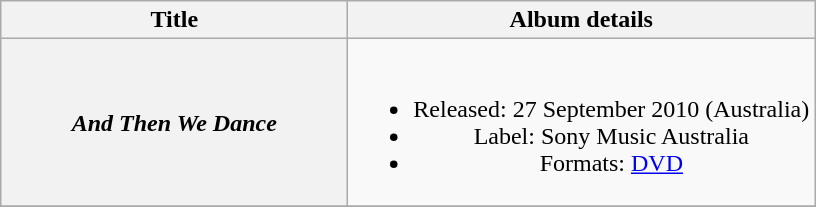<table class="wikitable plainrowheaders" style="text-align:center;">
<tr>
<th scope="col" style="width:14em;">Title</th>
<th scope="col">Album details</th>
</tr>
<tr>
<th scope="row"><em>And Then We Dance</em></th>
<td><br><ul><li>Released: 27 September 2010 <span>(Australia)</span></li><li>Label: Sony Music Australia</li><li>Formats: <a href='#'>DVD</a></li></ul></td>
</tr>
<tr>
</tr>
</table>
